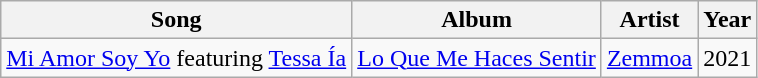<table class="wikitable">
<tr>
<th>Song</th>
<th>Album</th>
<th>Artist</th>
<th>Year</th>
</tr>
<tr>
<td><a href='#'>Mi Amor Soy Yo</a> featuring <a href='#'>Tessa Ía</a></td>
<td><a href='#'>Lo Que Me Haces Sentir</a></td>
<td><a href='#'>Zemmoa</a></td>
<td>2021</td>
</tr>
</table>
